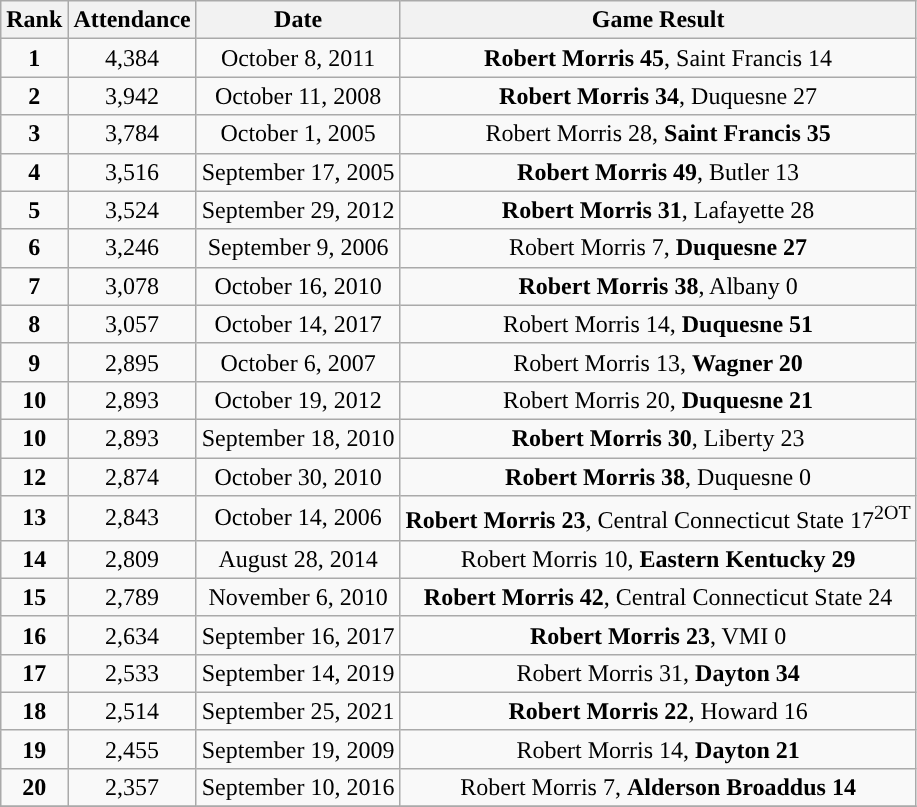<table class="wikitable">
<tr>
<th>Rank</th>
<th>Attendance</th>
<th>Date</th>
<th>Game Result</th>
</tr>
<tr align="center">
<td><strong>1</strong></td>
<td>4,384</td>
<td>October 8, 2011</td>
<td><strong>Robert Morris 45</strong>, Saint Francis 14</td>
</tr>
<tr align="center">
<td><strong>2</strong></td>
<td>3,942</td>
<td>October 11, 2008</td>
<td><strong>Robert Morris 34</strong>, Duquesne 27</td>
</tr>
<tr align="center">
<td><strong>3</strong></td>
<td>3,784</td>
<td>October 1, 2005</td>
<td>Robert Morris 28, <strong>Saint Francis 35</strong></td>
</tr>
<tr align="center">
<td><strong>4</strong></td>
<td>3,516</td>
<td>September 17, 2005</td>
<td><strong>Robert Morris 49</strong>, Butler 13</td>
</tr>
<tr align="center">
<td><strong>5</strong></td>
<td>3,524</td>
<td>September 29, 2012</td>
<td><strong>Robert Morris 31</strong>, Lafayette 28</td>
</tr>
<tr align="center">
<td><strong>6</strong></td>
<td>3,246</td>
<td>September 9, 2006</td>
<td>Robert Morris 7, <strong>Duquesne 27</strong></td>
</tr>
<tr align="center">
<td><strong>7</strong></td>
<td>3,078</td>
<td>October 16, 2010</td>
<td><strong>Robert Morris 38</strong>, Albany 0</td>
</tr>
<tr align="center">
<td><strong>8</strong></td>
<td>3,057</td>
<td>October 14, 2017</td>
<td>Robert Morris 14, <strong>Duquesne 51</strong></td>
</tr>
<tr align="center">
<td><strong>9</strong></td>
<td>2,895</td>
<td>October 6, 2007</td>
<td>Robert Morris 13, <strong>Wagner 20</strong></td>
</tr>
<tr align="center">
<td><strong>10</strong></td>
<td>2,893</td>
<td>October 19, 2012</td>
<td>Robert Morris 20, <strong>Duquesne 21</strong></td>
</tr>
<tr align="center">
<td><strong>10</strong></td>
<td>2,893</td>
<td>September 18, 2010</td>
<td><strong>Robert Morris 30</strong>,  Liberty 23</td>
</tr>
<tr align="center">
<td><strong>12</strong></td>
<td>2,874</td>
<td>October 30, 2010</td>
<td><strong>Robert Morris 38</strong>, Duquesne 0</td>
</tr>
<tr align="center">
<td><strong>13</strong></td>
<td>2,843</td>
<td>October 14, 2006</td>
<td><strong>Robert Morris 23</strong>,  Central Connecticut State 17<sup>2OT</sup></td>
</tr>
<tr align="center">
<td><strong>14</strong></td>
<td>2,809</td>
<td>August 28, 2014</td>
<td>Robert Morris 10, <strong>Eastern Kentucky 29</strong></td>
</tr>
<tr align="center">
<td><strong>15</strong></td>
<td>2,789</td>
<td>November 6, 2010</td>
<td><strong>Robert Morris 42</strong>, Central Connecticut State 24</td>
</tr>
<tr align="center">
<td><strong>16</strong></td>
<td>2,634</td>
<td>September 16, 2017</td>
<td><strong>Robert Morris 23</strong>, VMI 0</td>
</tr>
<tr align="center">
<td><strong>17</strong></td>
<td>2,533</td>
<td>September 14, 2019</td>
<td>Robert Morris 31, <strong>Dayton 34</strong></td>
</tr>
<tr align="center">
<td><strong>18</strong></td>
<td>2,514</td>
<td>September 25, 2021</td>
<td><strong>Robert Morris 22</strong>, Howard 16</td>
</tr>
<tr align="center">
<td><strong>19</strong></td>
<td>2,455</td>
<td>September 19, 2009</td>
<td>Robert Morris 14, <strong>Dayton 21</strong></td>
</tr>
<tr align="center">
<td><strong>20</strong></td>
<td>2,357</td>
<td>September 10, 2016</td>
<td>Robert Morris 7, <strong>Alderson Broaddus 14</strong></td>
</tr>
<tr align="center">
</tr>
<tr>
</tr>
</table>
